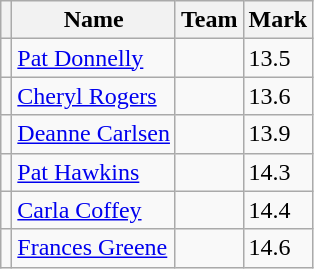<table class=wikitable>
<tr>
<th></th>
<th>Name</th>
<th>Team</th>
<th>Mark</th>
</tr>
<tr>
<td></td>
<td><a href='#'>Pat Donnelly</a></td>
<td></td>
<td>13.5 </td>
</tr>
<tr>
<td></td>
<td><a href='#'>Cheryl Rogers</a></td>
<td></td>
<td>13.6 </td>
</tr>
<tr>
<td></td>
<td><a href='#'>Deanne Carlsen</a></td>
<td></td>
<td>13.9 </td>
</tr>
<tr>
<td></td>
<td><a href='#'>Pat Hawkins</a></td>
<td></td>
<td>14.3 </td>
</tr>
<tr>
<td></td>
<td><a href='#'>Carla Coffey</a></td>
<td></td>
<td>14.4 </td>
</tr>
<tr>
<td></td>
<td><a href='#'>Frances Greene</a></td>
<td></td>
<td>14.6 </td>
</tr>
</table>
